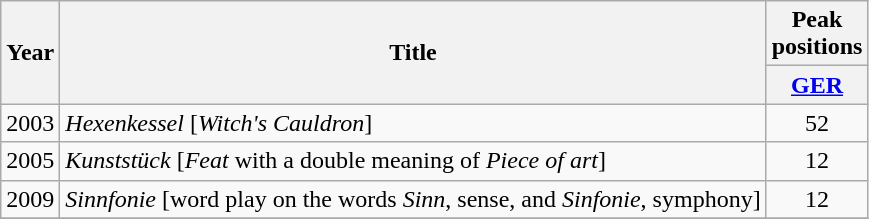<table class="wikitable">
<tr>
<th rowspan="2">Year</th>
<th rowspan="2">Title</th>
<th colspan="1">Peak positions</th>
</tr>
<tr>
<th width="30"><a href='#'>GER</a><br></th>
</tr>
<tr>
<td>2003</td>
<td><em>Hexenkessel</em> [<em>Witch's Cauldron</em>]</td>
<td align="center">52</td>
</tr>
<tr>
<td>2005</td>
<td><em>Kunststück</em> [<em>Feat</em> with a double meaning of <em>Piece of art</em>]</td>
<td align="center">12</td>
</tr>
<tr>
<td>2009</td>
<td><em>Sinnfonie</em> [word play on the words <em>Sinn</em>, sense, and <em>Sinfonie</em>, symphony]</td>
<td align="center">12</td>
</tr>
<tr>
</tr>
</table>
